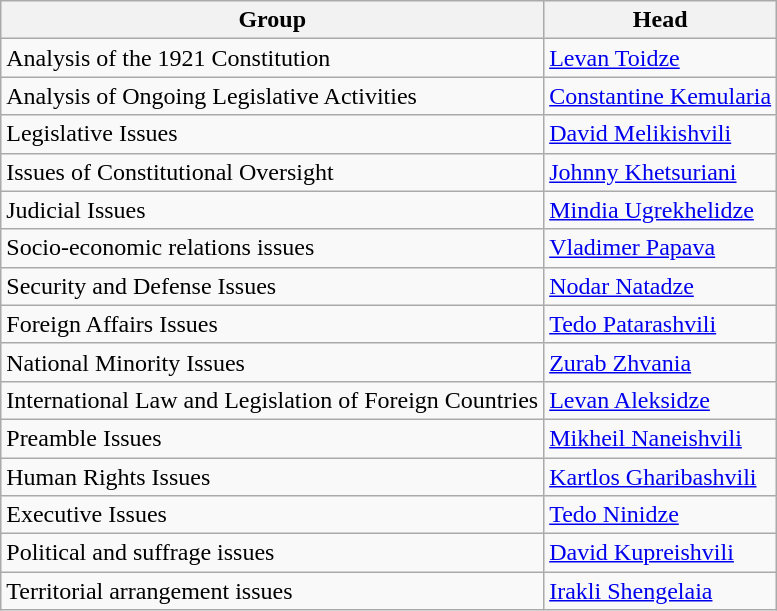<table class="wikitable sortable mw-collapsible">
<tr>
<th>Group</th>
<th>Head</th>
</tr>
<tr>
<td>Analysis of the 1921 Constitution</td>
<td><a href='#'>Levan Toidze</a></td>
</tr>
<tr>
<td>Analysis of Ongoing Legislative Activities</td>
<td><a href='#'>Constantine Kemularia</a></td>
</tr>
<tr>
<td>Legislative Issues</td>
<td><a href='#'>David Melikishvili</a></td>
</tr>
<tr>
<td>Issues of Constitutional Oversight</td>
<td><a href='#'>Johnny Khetsuriani</a></td>
</tr>
<tr>
<td>Judicial Issues</td>
<td><a href='#'>Mindia Ugrekhelidze</a></td>
</tr>
<tr>
<td>Socio-economic relations issues</td>
<td><a href='#'>Vladimer Papava</a></td>
</tr>
<tr>
<td>Security and Defense Issues</td>
<td><a href='#'>Nodar Natadze</a></td>
</tr>
<tr>
<td>Foreign Affairs Issues</td>
<td><a href='#'>Tedo Patarashvili</a></td>
</tr>
<tr>
<td>National Minority Issues</td>
<td><a href='#'>Zurab Zhvania</a></td>
</tr>
<tr>
<td>International Law and Legislation of Foreign Countries</td>
<td><a href='#'>Levan Aleksidze</a></td>
</tr>
<tr>
<td>Preamble Issues</td>
<td><a href='#'>Mikheil Naneishvili</a></td>
</tr>
<tr>
<td>Human Rights Issues</td>
<td><a href='#'>Kartlos Gharibashvili</a></td>
</tr>
<tr>
<td>Executive Issues</td>
<td><a href='#'>Tedo Ninidze</a></td>
</tr>
<tr>
<td>Political and suffrage issues</td>
<td><a href='#'>David Kupreishvili</a></td>
</tr>
<tr>
<td>Territorial arrangement issues</td>
<td><a href='#'>Irakli Shengelaia</a></td>
</tr>
</table>
